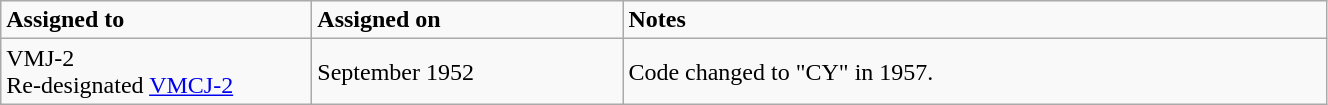<table class="wikitable" style="width: 70%;">
<tr>
<td style="width: 200px;"><strong>Assigned to</strong></td>
<td style="width: 200px;"><strong>Assigned on</strong></td>
<td><strong>Notes</strong></td>
</tr>
<tr>
<td>VMJ-2<br>Re-designated <a href='#'>VMCJ-2</a></td>
<td>September 1952</td>
<td>Code changed to "CY" in 1957.</td>
</tr>
</table>
